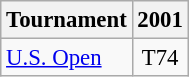<table class="wikitable" style="font-size:95%;">
<tr>
<th>Tournament</th>
<th>2001</th>
</tr>
<tr>
<td><a href='#'>U.S. Open</a></td>
<td align="center">T74</td>
</tr>
</table>
